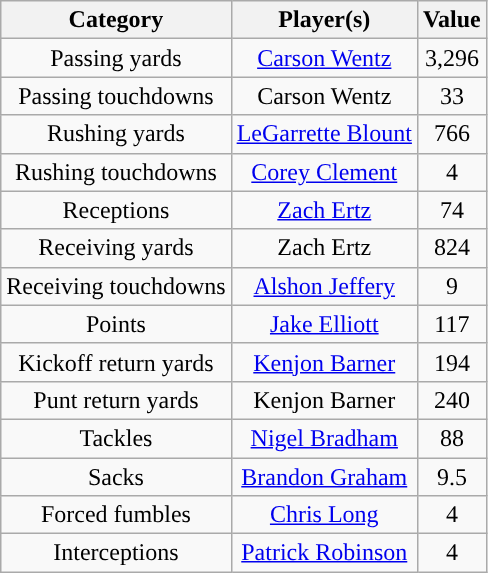<table class="wikitable" style="text-align:center">
<tr>
<th>Category</th>
<th>Player(s)</th>
<th>Value</th>
</tr>
<tr>
<td>Passing yards</td>
<td><a href='#'>Carson Wentz</a></td>
<td>3,296</td>
</tr>
<tr>
<td>Passing touchdowns</td>
<td>Carson Wentz</td>
<td>33</td>
</tr>
<tr>
<td>Rushing yards</td>
<td><a href='#'>LeGarrette Blount</a></td>
<td>766</td>
</tr>
<tr>
<td>Rushing touchdowns</td>
<td><a href='#'>Corey Clement</a></td>
<td>4</td>
</tr>
<tr>
<td>Receptions</td>
<td><a href='#'>Zach Ertz</a></td>
<td>74</td>
</tr>
<tr>
<td>Receiving yards</td>
<td>Zach Ertz</td>
<td>824</td>
</tr>
<tr>
<td>Receiving touchdowns</td>
<td><a href='#'>Alshon Jeffery</a></td>
<td>9</td>
</tr>
<tr>
<td>Points</td>
<td><a href='#'>Jake Elliott</a></td>
<td>117</td>
</tr>
<tr>
<td>Kickoff return yards</td>
<td><a href='#'>Kenjon Barner</a></td>
<td>194</td>
</tr>
<tr>
<td>Punt return yards</td>
<td>Kenjon Barner</td>
<td>240</td>
</tr>
<tr>
<td>Tackles</td>
<td><a href='#'>Nigel Bradham</a></td>
<td>88</td>
</tr>
<tr>
<td>Sacks</td>
<td><a href='#'>Brandon Graham</a></td>
<td>9.5</td>
</tr>
<tr>
<td>Forced fumbles</td>
<td><a href='#'>Chris Long</a></td>
<td>4</td>
</tr>
<tr>
<td>Interceptions</td>
<td><a href='#'>Patrick Robinson</a></td>
<td>4</td>
</tr>
</table>
